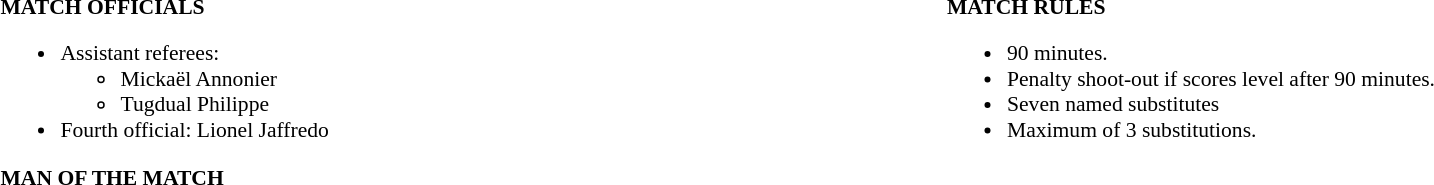<table width=100% style="font-size: 90%">
<tr>
<td width=50% valign=top><br><strong>MATCH OFFICIALS</strong><ul><li>Assistant referees:<ul><li>Mickaël Annonier</li><li>Tugdual Philippe</li></ul></li><li>Fourth official: Lionel Jaffredo</li></ul><strong>MAN OF THE MATCH</strong></td>
<td width=50% valign=top><br><strong>MATCH RULES</strong><ul><li>90 minutes.</li><li>Penalty shoot-out if scores level after 90 minutes.</li><li>Seven named substitutes</li><li>Maximum of 3 substitutions.</li></ul></td>
</tr>
</table>
